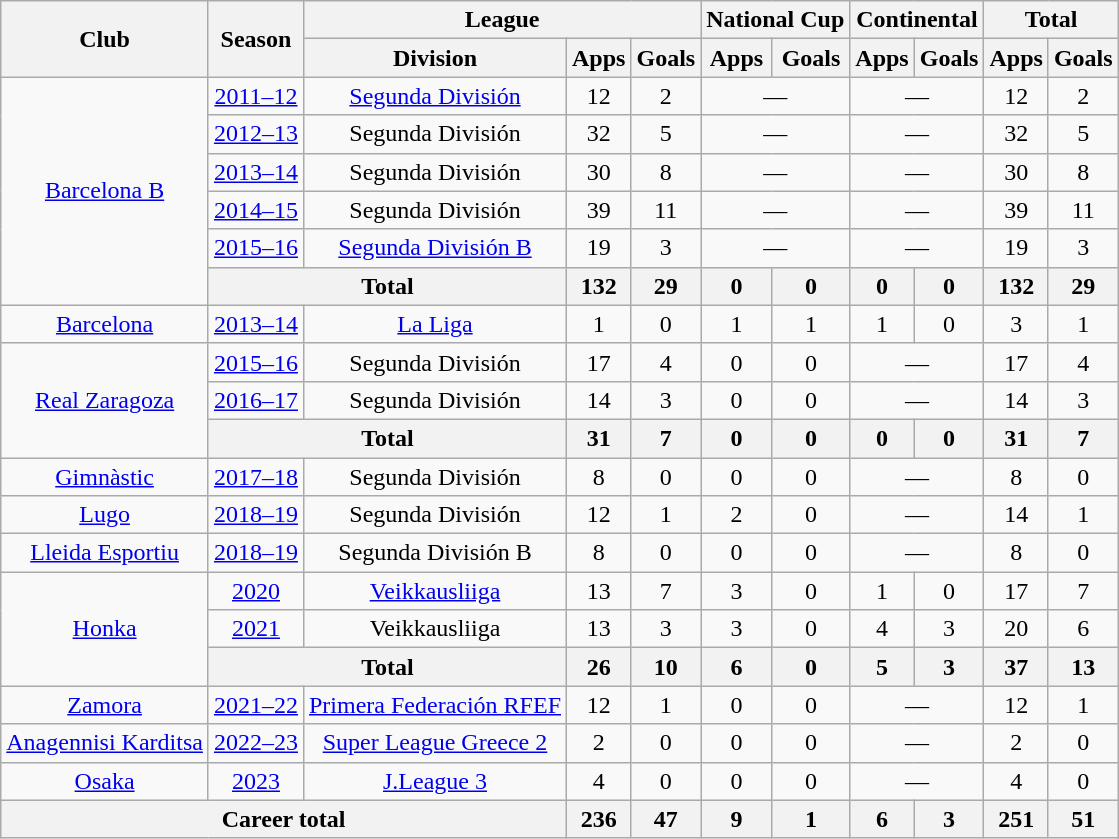<table class="wikitable" style="text-align: center;">
<tr>
<th rowspan="2">Club</th>
<th rowspan="2">Season</th>
<th colspan="3">League</th>
<th colspan="2">National Cup</th>
<th colspan="2">Continental</th>
<th colspan="2">Total</th>
</tr>
<tr>
<th>Division</th>
<th>Apps</th>
<th>Goals</th>
<th>Apps</th>
<th>Goals</th>
<th>Apps</th>
<th>Goals</th>
<th>Apps</th>
<th>Goals</th>
</tr>
<tr>
<td rowspan="6"><a href='#'>Barcelona B</a></td>
<td !colspan="2"><a href='#'>2011–12</a></td>
<td><a href='#'>Segunda División</a></td>
<td>12</td>
<td>2</td>
<td colspan="2">—</td>
<td colspan="2">—</td>
<td>12</td>
<td>2</td>
</tr>
<tr>
<td !colspan="2"><a href='#'>2012–13</a></td>
<td>Segunda División</td>
<td>32</td>
<td>5</td>
<td colspan="2">—</td>
<td colspan="2">—</td>
<td>32</td>
<td>5</td>
</tr>
<tr>
<td !colspan="2"><a href='#'>2013–14</a></td>
<td>Segunda División</td>
<td>30</td>
<td>8</td>
<td colspan="2">—</td>
<td colspan="2">—</td>
<td>30</td>
<td>8</td>
</tr>
<tr>
<td !colspan="2"><a href='#'>2014–15</a></td>
<td>Segunda División</td>
<td>39</td>
<td>11</td>
<td colspan="2">—</td>
<td colspan="2">—</td>
<td>39</td>
<td>11</td>
</tr>
<tr>
<td !colspan="2"><a href='#'>2015–16</a></td>
<td><a href='#'>Segunda División B</a></td>
<td>19</td>
<td>3</td>
<td colspan="2">—</td>
<td colspan="2">—</td>
<td>19</td>
<td>3</td>
</tr>
<tr>
<th colspan="2" !colspan="2"><strong>Total</strong></th>
<th>132</th>
<th>29</th>
<th>0</th>
<th>0</th>
<th>0</th>
<th>0</th>
<th>132</th>
<th>29</th>
</tr>
<tr>
<td style="text-align:center;"><a href='#'>Barcelona</a></td>
<td><a href='#'>2013–14</a></td>
<td><a href='#'>La Liga</a></td>
<td>1</td>
<td>0</td>
<td>1</td>
<td>1</td>
<td>1</td>
<td>0</td>
<td>3</td>
<td>1</td>
</tr>
<tr>
<td rowspan="3"><a href='#'>Real Zaragoza</a></td>
<td><a href='#'>2015–16</a></td>
<td>Segunda División</td>
<td>17</td>
<td>4</td>
<td>0</td>
<td>0</td>
<td colspan="2">—</td>
<td>17</td>
<td>4</td>
</tr>
<tr>
<td><a href='#'>2016–17</a></td>
<td>Segunda División</td>
<td>14</td>
<td>3</td>
<td>0</td>
<td>0</td>
<td colspan="2">—</td>
<td>14</td>
<td>3</td>
</tr>
<tr>
<th colspan="2"><strong>Total</strong></th>
<th>31</th>
<th>7</th>
<th>0</th>
<th>0</th>
<th>0</th>
<th>0</th>
<th>31</th>
<th>7</th>
</tr>
<tr>
<td><a href='#'>Gimnàstic</a></td>
<td><a href='#'>2017–18</a></td>
<td>Segunda División</td>
<td>8</td>
<td>0</td>
<td>0</td>
<td>0</td>
<td colspan="2">—</td>
<td>8</td>
<td>0</td>
</tr>
<tr>
<td><a href='#'>Lugo</a></td>
<td><a href='#'>2018–19</a></td>
<td>Segunda División</td>
<td>12</td>
<td>1</td>
<td>2</td>
<td>0</td>
<td colspan="2">—</td>
<td>14</td>
<td>1</td>
</tr>
<tr>
<td><a href='#'>Lleida Esportiu</a></td>
<td><a href='#'>2018–19</a></td>
<td>Segunda División B</td>
<td>8</td>
<td>0</td>
<td>0</td>
<td>0</td>
<td colspan="2">—</td>
<td>8</td>
<td>0</td>
</tr>
<tr>
<td rowspan="3"><a href='#'>Honka</a></td>
<td><a href='#'>2020</a></td>
<td><a href='#'>Veikkausliiga</a></td>
<td>13</td>
<td>7</td>
<td>3</td>
<td>0</td>
<td>1</td>
<td>0</td>
<td>17</td>
<td>7</td>
</tr>
<tr>
<td><a href='#'>2021</a></td>
<td>Veikkausliiga</td>
<td>13</td>
<td>3</td>
<td>3</td>
<td>0</td>
<td>4</td>
<td>3</td>
<td>20</td>
<td>6</td>
</tr>
<tr>
<th colspan="2"><strong>Total</strong></th>
<th>26</th>
<th>10</th>
<th>6</th>
<th>0</th>
<th>5</th>
<th>3</th>
<th>37</th>
<th>13</th>
</tr>
<tr>
<td><a href='#'>Zamora</a></td>
<td><a href='#'>2021–22</a></td>
<td><a href='#'>Primera Federación RFEF</a></td>
<td>12</td>
<td>1</td>
<td>0</td>
<td>0</td>
<td colspan="2">—</td>
<td>12</td>
<td>1</td>
</tr>
<tr>
<td><a href='#'>Anagennisi Karditsa</a></td>
<td><a href='#'>2022–23</a></td>
<td><a href='#'>Super League Greece 2</a></td>
<td>2</td>
<td>0</td>
<td>0</td>
<td>0</td>
<td colspan="2">—</td>
<td>2</td>
<td>0</td>
</tr>
<tr>
<td><a href='#'>Osaka</a></td>
<td><a href='#'>2023</a></td>
<td><a href='#'>J.League 3</a></td>
<td>4</td>
<td>0</td>
<td>0</td>
<td>0</td>
<td colspan="2">—</td>
<td>4</td>
<td>0</td>
</tr>
<tr>
<th colspan="3">Career total</th>
<th>236</th>
<th>47</th>
<th>9</th>
<th>1</th>
<th>6</th>
<th>3</th>
<th>251</th>
<th>51</th>
</tr>
</table>
